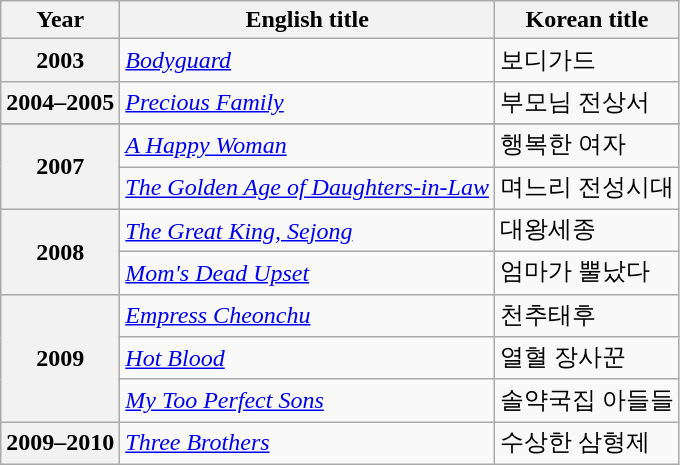<table class="wikitable plainrowheaders">
<tr>
<th scope="col">Year</th>
<th scope="col">English title</th>
<th scope="col">Korean title</th>
</tr>
<tr>
<th scope="row">2003</th>
<td><em><a href='#'>Bodyguard</a></em></td>
<td>보디가드</td>
</tr>
<tr>
<th scope="row">2004–2005</th>
<td><em><a href='#'>Precious Family</a></em></td>
<td>부모님 전상서</td>
</tr>
<tr>
</tr>
<tr>
<th scope="row" rowspan="2">2007</th>
<td><em><a href='#'>A Happy Woman</a></em></td>
<td>행복한 여자</td>
</tr>
<tr>
<td><em><a href='#'>The Golden Age of Daughters-in-Law</a></em></td>
<td>며느리 전성시대</td>
</tr>
<tr>
<th scope="row" rowspan="2">2008</th>
<td><em><a href='#'>The Great King, Sejong</a></em></td>
<td>대왕세종</td>
</tr>
<tr>
<td><em><a href='#'>Mom's Dead Upset</a></em></td>
<td>엄마가 뿔났다</td>
</tr>
<tr>
<th scope="row" rowspan="3">2009</th>
<td><em><a href='#'>Empress Cheonchu</a></em></td>
<td>천추태후</td>
</tr>
<tr>
<td><em><a href='#'>Hot Blood</a></em></td>
<td>열혈 장사꾼</td>
</tr>
<tr>
<td><em><a href='#'>My Too Perfect Sons</a></em></td>
<td>솔약국집 아들들</td>
</tr>
<tr>
<th scope="row">2009–2010</th>
<td><em><a href='#'>Three Brothers</a></em></td>
<td>수상한 삼형제</td>
</tr>
</table>
